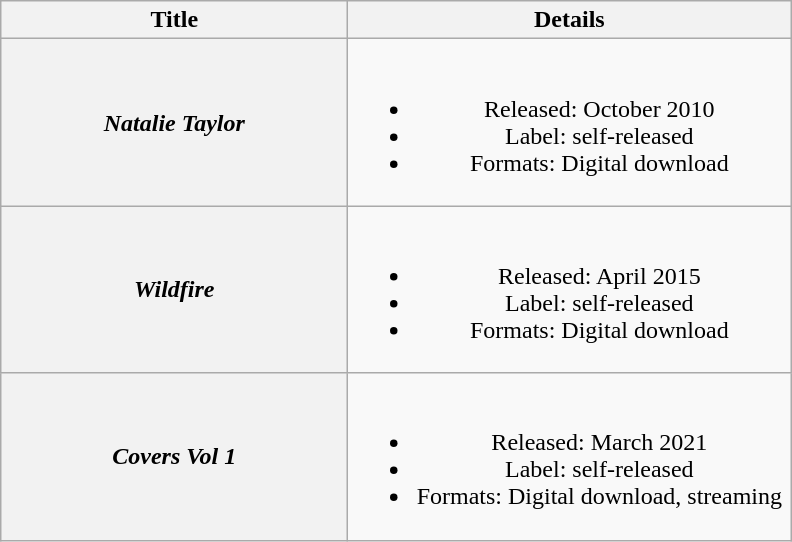<table class="wikitable plainrowheaders" style="text-align:center;">
<tr>
<th scope="col" style="width:14em;">Title</th>
<th scope="col" style="width:18em;">Details</th>
</tr>
<tr>
<th scope="row"><em>Natalie Taylor</em></th>
<td><br><ul><li>Released: October 2010</li><li>Label: self-released</li><li>Formats: Digital download</li></ul></td>
</tr>
<tr>
<th scope="row"><em>Wildfire</em></th>
<td><br><ul><li>Released: April 2015</li><li>Label: self-released</li><li>Formats: Digital download</li></ul></td>
</tr>
<tr>
<th scope="row"><em>Covers Vol 1</em></th>
<td><br><ul><li>Released: March 2021</li><li>Label: self-released</li><li>Formats: Digital download, streaming</li></ul></td>
</tr>
</table>
